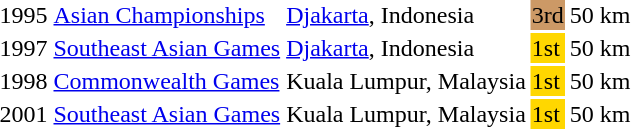<table>
<tr>
<td>1995</td>
<td><a href='#'>Asian Championships</a></td>
<td><a href='#'>Djakarta</a>, Indonesia</td>
<td bgcolor="cc9966">3rd</td>
<td>50 km</td>
</tr>
<tr>
<td>1997</td>
<td><a href='#'>Southeast Asian Games</a></td>
<td><a href='#'>Djakarta</a>, Indonesia</td>
<td bgcolor="gold">1st</td>
<td>50 km</td>
</tr>
<tr>
<td>1998</td>
<td><a href='#'>Commonwealth Games</a></td>
<td>Kuala Lumpur, Malaysia</td>
<td bgcolor="gold">1st</td>
<td>50 km</td>
</tr>
<tr>
<td>2001</td>
<td><a href='#'>Southeast Asian Games</a></td>
<td>Kuala Lumpur, Malaysia</td>
<td bgcolor="gold">1st</td>
<td>50 km</td>
</tr>
</table>
